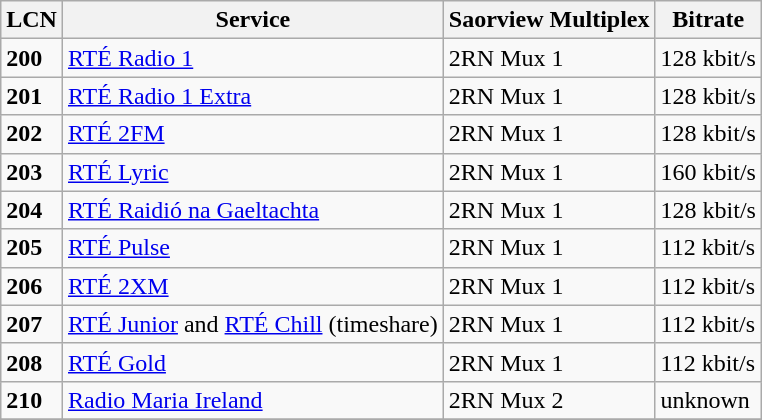<table class="wikitable sortable">
<tr>
<th><strong> LCN</strong></th>
<th>Service</th>
<th>Saorview Multiplex</th>
<th>Bitrate</th>
</tr>
<tr>
<td><strong>200</strong></td>
<td><a href='#'>RTÉ Radio 1</a></td>
<td>2RN Mux 1</td>
<td>128 kbit/s</td>
</tr>
<tr>
<td><strong>201</strong></td>
<td><a href='#'>RTÉ Radio 1 Extra</a></td>
<td>2RN Mux 1</td>
<td>128 kbit/s</td>
</tr>
<tr>
<td><strong>202</strong></td>
<td><a href='#'>RTÉ 2FM</a></td>
<td>2RN Mux 1</td>
<td>128 kbit/s</td>
</tr>
<tr>
<td><strong>203</strong></td>
<td><a href='#'>RTÉ Lyric</a></td>
<td>2RN Mux 1</td>
<td>160 kbit/s</td>
</tr>
<tr>
<td><strong>204</strong></td>
<td><a href='#'>RTÉ Raidió na Gaeltachta</a></td>
<td>2RN Mux 1</td>
<td>128 kbit/s</td>
</tr>
<tr>
<td><strong>205</strong></td>
<td><a href='#'>RTÉ Pulse</a></td>
<td>2RN Mux 1</td>
<td>112 kbit/s</td>
</tr>
<tr>
<td><strong>206</strong></td>
<td><a href='#'>RTÉ 2XM</a></td>
<td>2RN Mux 1</td>
<td>112 kbit/s</td>
</tr>
<tr>
<td><strong>207</strong></td>
<td><a href='#'>RTÉ Junior</a> and <a href='#'>RTÉ Chill</a> (timeshare)</td>
<td>2RN Mux 1</td>
<td>112 kbit/s</td>
</tr>
<tr>
<td><strong>208</strong></td>
<td><a href='#'>RTÉ Gold</a></td>
<td>2RN Mux 1</td>
<td>112 kbit/s</td>
</tr>
<tr>
<td><strong>210</strong></td>
<td><a href='#'>Radio Maria Ireland</a></td>
<td>2RN Mux 2</td>
<td>unknown</td>
</tr>
<tr>
</tr>
</table>
